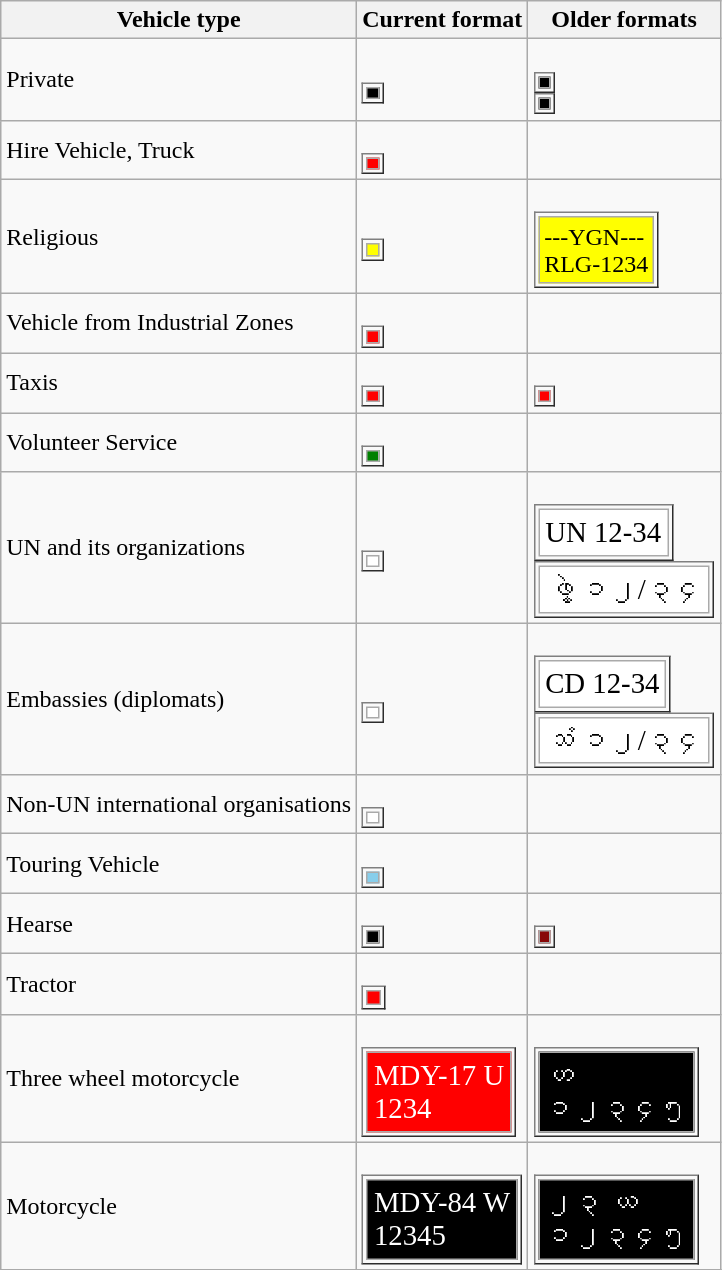<table class="wikitable">
<tr>
<th>Vehicle type</th>
<th>Current format</th>
<th>Older formats</th>
</tr>
<tr>
<td>Private</td>
<td><br><table border=1>
<tr size=20>
<td style="background:black; font-size: 100%; color: white"></td>
</tr>
</table>
</td>
<td><br><table border=1>
<tr size=20>
<td style="background:black; font-size: 100%; color: white"></td>
</tr>
</table>
<table border=1>
<tr size=20>
<td style="background:black; font-size: 100%; color: white"></td>
</tr>
</table>
</td>
</tr>
<tr>
<td>Hire Vehicle, Truck</td>
<td><br><table border=1>
<tr size=20>
<td style="background:red; font-size: 100%; color: white"></td>
</tr>
</table>
</td>
<td></td>
</tr>
<tr>
<td>Religious</td>
<td><br><table border=1>
<tr size=20>
<td style="background:yellow; font-size: 100%; color: black"></td>
</tr>
</table>
</td>
<td><br><table border=1>
<tr size=20>
<td style="background:yellow; font-size: 100%; color: black">---YGN---<br>RLG-1234</td>
</tr>
</table>
</td>
</tr>
<tr>
<td>Vehicle from Industrial Zones</td>
<td><br><table border=1>
<tr size=20>
<td style="background:red; font-size: 100%; color: white"></td>
</tr>
</table>
</td>
<td></td>
</tr>
<tr>
<td>Taxis</td>
<td><br><table border=1>
<tr size=20>
<td style="background:red; font-size: 100%; color: white"></td>
</tr>
</table>
</td>
<td><br><table border=1>
<tr size=20>
<td style="background:red; font-size: 100%; color: white"></td>
</tr>
</table>
</td>
</tr>
<tr>
<td>Volunteer Service</td>
<td><br><table border=1>
<tr size=20>
<td style="background:green; font-size: 100%; color: white"></td>
</tr>
</table>
</td>
<td></td>
</tr>
<tr>
<td>UN and its organizations</td>
<td><br><table border=1>
<tr size=20>
<td style="background:white; font-size: 100%; color: black"></td>
</tr>
</table>
</td>
<td><br><table border=1>
<tr size=20>
<td style="background:white; font-size: 120%; color: black">UN 12-34</td>
</tr>
</table>
<table border="1">
<tr size="20">
<td style="background:white; font-size: 120%; color: black">ဖွဲ့ ၁၂/၃၄</td>
</tr>
</table>
</td>
</tr>
<tr>
<td>Embassies (diplomats)</td>
<td><br><table border=1>
<tr size=20>
<td style="background:white; font-size: 100%; color: black"></td>
</tr>
</table>
</td>
<td><br><table border=1>
<tr size=20>
<td style="background:white; font-size: 120%; color: black">CD 12-34</td>
</tr>
</table>
<table border="1">
<tr size="20">
<td style="background:white; font-size: 120%; color: black">သံ ၁၂/၃၄</td>
</tr>
</table>
</td>
</tr>
<tr>
<td>Non-UN international organisations</td>
<td><br><table border=1>
<tr size=20>
<td style="background:white; font-size: 100%; color: black"></td>
</tr>
</table>
</td>
<td></td>
</tr>
<tr>
<td>Touring Vehicle</td>
<td><br><table border=1>
<tr size=20>
<td style="background:skyblue; font-size: 100%; color: white"></td>
</tr>
</table>
</td>
<td></td>
</tr>
<tr>
<td>Hearse</td>
<td><br><table border=1>
<tr size=20>
<td style="background:black; font-size: 100%; color: white"></td>
</tr>
</table>
</td>
<td><br><table border=1>
<tr size=20>
<td style="background:#880808; font-size: 100%; color: white"></td>
</tr>
</table>
</td>
</tr>
<tr>
<td>Tractor</td>
<td><br><table border=1>
<tr size=20>
<td style="background:red; font-size: 120%; color: white"></td>
</tr>
</table>
</td>
<td></td>
</tr>
<tr>
<td>Three wheel motorcycle</td>
<td><br><table border=1>
<tr size=20>
<td style="background:red; font-size: 120%; color: white">MDY-17 U<br>1234</td>
</tr>
</table>
</td>
<td><br><table border=1>
<tr size=20>
<td style="background:black; font-size: 120%; color: white">ဟ<br>၁၂၃၄၅</td>
</tr>
</table>
</td>
</tr>
<tr>
<td>Motorcycle</td>
<td><br><table border=1>
<tr size=20>
<td style="background:black; font-size: 120%; color: white">MDY-84 W<br>12345</td>
</tr>
</table>
</td>
<td><br><table border=1>
<tr size=20>
<td style="background:black; font-size: 120%; color: white">၂၃ ယ<br>၁၂၃၄၅</td>
</tr>
</table>
</td>
</tr>
<tr>
</tr>
</table>
